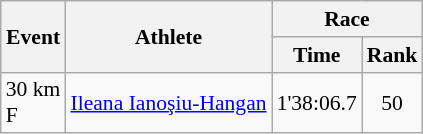<table class="wikitable" border="1" style="font-size:90%">
<tr>
<th rowspan=2>Event</th>
<th rowspan=2>Athlete</th>
<th colspan=2>Race</th>
</tr>
<tr>
<th>Time</th>
<th>Rank</th>
</tr>
<tr>
<td>30 km <br> F</td>
<td><a href='#'>Ileana Ianoşiu-Hangan</a></td>
<td align=center>1'38:06.7</td>
<td align=center>50</td>
</tr>
</table>
